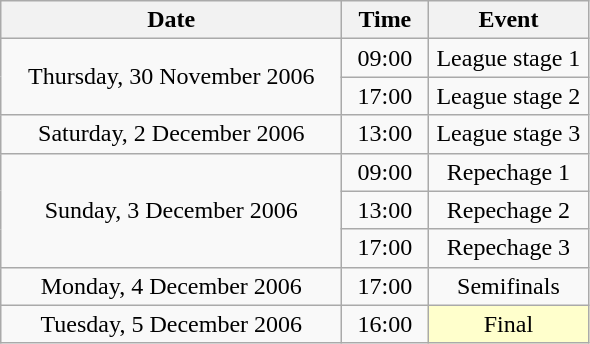<table class = "wikitable" style="text-align:center;">
<tr>
<th width=220>Date</th>
<th width=50>Time</th>
<th width=100>Event</th>
</tr>
<tr>
<td rowspan=2>Thursday, 30 November 2006</td>
<td>09:00</td>
<td>League stage 1</td>
</tr>
<tr>
<td>17:00</td>
<td>League stage 2</td>
</tr>
<tr>
<td>Saturday, 2 December 2006</td>
<td>13:00</td>
<td>League stage 3</td>
</tr>
<tr>
<td rowspan=3>Sunday, 3 December 2006</td>
<td>09:00</td>
<td>Repechage 1</td>
</tr>
<tr>
<td>13:00</td>
<td>Repechage 2</td>
</tr>
<tr>
<td>17:00</td>
<td>Repechage 3</td>
</tr>
<tr>
<td>Monday, 4 December 2006</td>
<td>17:00</td>
<td>Semifinals</td>
</tr>
<tr>
<td>Tuesday, 5 December 2006</td>
<td>16:00</td>
<td bgcolor=ffffcc>Final</td>
</tr>
</table>
